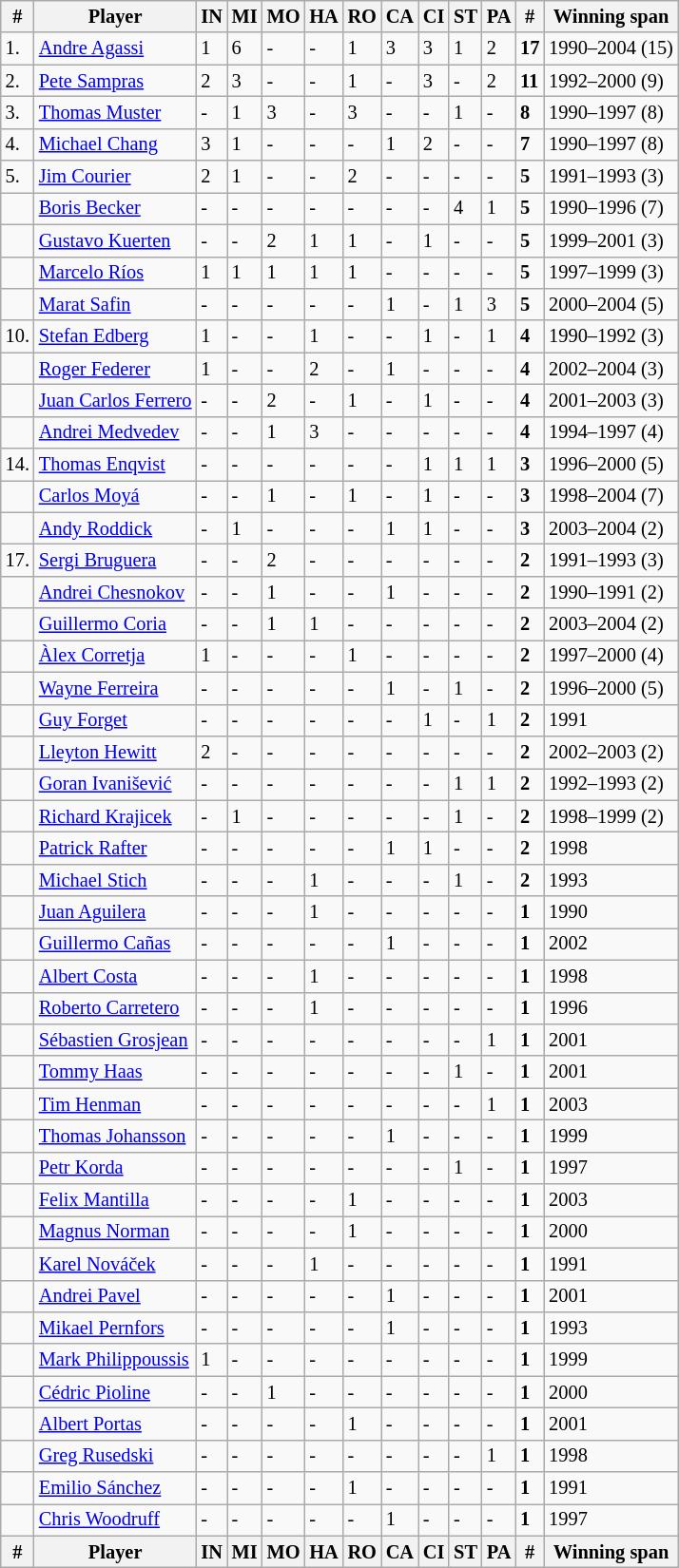<table class="sortable wikitable" style="font-size: 85%">
<tr>
<th>#</th>
<th>Player</th>
<th>IN</th>
<th>MI</th>
<th>MO</th>
<th>HA</th>
<th>RO</th>
<th>CA</th>
<th>CI</th>
<th>ST</th>
<th>PA</th>
<th>#</th>
<th>Winning span</th>
</tr>
<tr>
<td>1.</td>
<td> <a href='#'>Andre Agassi</a></td>
<td>1</td>
<td>6</td>
<td>-</td>
<td>-</td>
<td>1</td>
<td>3</td>
<td>3</td>
<td>1</td>
<td>2</td>
<td><strong>17</strong></td>
<td>1990–2004 (15)</td>
</tr>
<tr>
<td>2.</td>
<td> <a href='#'>Pete Sampras</a></td>
<td>2</td>
<td>3</td>
<td>-</td>
<td>-</td>
<td>1</td>
<td>-</td>
<td>3</td>
<td>-</td>
<td>2</td>
<td><strong>11</strong></td>
<td>1992–2000 (9)</td>
</tr>
<tr>
<td>3.</td>
<td> <a href='#'>Thomas Muster</a></td>
<td>-</td>
<td>1</td>
<td>3</td>
<td>-</td>
<td>3</td>
<td>-</td>
<td>-</td>
<td>1</td>
<td>-</td>
<td><strong>8</strong></td>
<td>1990–1997 (8)</td>
</tr>
<tr>
<td>4.</td>
<td> <a href='#'>Michael Chang</a></td>
<td>3</td>
<td>1</td>
<td>-</td>
<td>-</td>
<td>-</td>
<td>1</td>
<td>2</td>
<td>-</td>
<td>-</td>
<td><strong>7</strong></td>
<td>1990–1997 (8)</td>
</tr>
<tr>
<td>5.</td>
<td> <a href='#'>Jim Courier</a></td>
<td>2</td>
<td>1</td>
<td>-</td>
<td>-</td>
<td>2</td>
<td>-</td>
<td>-</td>
<td>-</td>
<td>-</td>
<td><strong>5</strong></td>
<td>1991–1993 (3)</td>
</tr>
<tr>
<td></td>
<td> <a href='#'>Boris Becker</a></td>
<td>-</td>
<td>-</td>
<td>-</td>
<td>-</td>
<td>-</td>
<td>-</td>
<td>-</td>
<td>4</td>
<td>1</td>
<td><strong>5</strong></td>
<td>1990–1996 (7)</td>
</tr>
<tr>
<td></td>
<td> <a href='#'>Gustavo Kuerten</a></td>
<td>-</td>
<td>-</td>
<td>2</td>
<td>1</td>
<td>1</td>
<td>-</td>
<td>1</td>
<td>-</td>
<td>-</td>
<td><strong>5</strong></td>
<td>1999–2001 (3)</td>
</tr>
<tr>
<td></td>
<td> <a href='#'>Marcelo Ríos</a></td>
<td>1</td>
<td>1</td>
<td>1</td>
<td>1</td>
<td>1</td>
<td>-</td>
<td>-</td>
<td>-</td>
<td>-</td>
<td><strong>5</strong></td>
<td>1997–1999 (3)</td>
</tr>
<tr>
<td></td>
<td> <a href='#'>Marat Safin</a></td>
<td>-</td>
<td>-</td>
<td>-</td>
<td>-</td>
<td>-</td>
<td>1</td>
<td>-</td>
<td>1</td>
<td>3</td>
<td><strong>5</strong></td>
<td>2000–2004 (5)</td>
</tr>
<tr>
<td>10.</td>
<td> <a href='#'>Stefan Edberg</a></td>
<td>1</td>
<td>-</td>
<td>-</td>
<td>1</td>
<td>-</td>
<td>-</td>
<td>1</td>
<td>-</td>
<td>1</td>
<td><strong>4</strong></td>
<td>1990–1992 (3)</td>
</tr>
<tr>
<td></td>
<td> <a href='#'>Roger Federer</a></td>
<td>1</td>
<td>-</td>
<td>-</td>
<td>2</td>
<td>-</td>
<td>1</td>
<td>-</td>
<td>-</td>
<td>-</td>
<td><strong>4</strong></td>
<td>2002–2004 (3)</td>
</tr>
<tr>
<td></td>
<td> <a href='#'>Juan Carlos Ferrero</a></td>
<td>-</td>
<td>-</td>
<td>2</td>
<td>-</td>
<td>1</td>
<td>-</td>
<td>1</td>
<td>-</td>
<td>-</td>
<td><strong>4</strong></td>
<td>2001–2003 (3)</td>
</tr>
<tr>
<td></td>
<td> <a href='#'>Andrei Medvedev</a></td>
<td>-</td>
<td>-</td>
<td>1</td>
<td>3</td>
<td>-</td>
<td>-</td>
<td>-</td>
<td>-</td>
<td>-</td>
<td><strong>4</strong></td>
<td>1994–1997 (4)</td>
</tr>
<tr>
<td>14.</td>
<td> <a href='#'>Thomas Enqvist</a></td>
<td>-</td>
<td>-</td>
<td>-</td>
<td>-</td>
<td>-</td>
<td>-</td>
<td>1</td>
<td>1</td>
<td>1</td>
<td><strong>3</strong></td>
<td>1996–2000 (5)</td>
</tr>
<tr>
<td></td>
<td> <a href='#'>Carlos Moyá</a></td>
<td>-</td>
<td>-</td>
<td>1</td>
<td>-</td>
<td>1</td>
<td>-</td>
<td>1</td>
<td>-</td>
<td>-</td>
<td><strong>3</strong></td>
<td>1998–2004 (7)</td>
</tr>
<tr>
<td></td>
<td> <a href='#'>Andy Roddick</a></td>
<td>-</td>
<td>1</td>
<td>-</td>
<td>-</td>
<td>-</td>
<td>1</td>
<td>1</td>
<td>-</td>
<td>-</td>
<td><strong>3</strong></td>
<td>2003–2004 (2)</td>
</tr>
<tr>
<td>17.</td>
<td> <a href='#'>Sergi Bruguera</a></td>
<td>-</td>
<td>-</td>
<td>2</td>
<td>-</td>
<td>-</td>
<td>-</td>
<td>-</td>
<td>-</td>
<td>-</td>
<td><strong>2</strong></td>
<td>1991–1993 (3)</td>
</tr>
<tr>
<td></td>
<td> <a href='#'>Andrei Chesnokov</a></td>
<td>-</td>
<td>-</td>
<td>1</td>
<td>-</td>
<td>-</td>
<td>1</td>
<td>-</td>
<td>-</td>
<td>-</td>
<td><strong>2</strong></td>
<td>1990–1991 (2)</td>
</tr>
<tr>
<td></td>
<td> <a href='#'>Guillermo Coria</a></td>
<td>-</td>
<td>-</td>
<td>1</td>
<td>1</td>
<td>-</td>
<td>-</td>
<td>-</td>
<td>-</td>
<td>-</td>
<td><strong>2</strong></td>
<td>2003–2004 (2)</td>
</tr>
<tr>
<td></td>
<td> <a href='#'>Àlex Corretja</a></td>
<td>1</td>
<td>-</td>
<td>-</td>
<td>-</td>
<td>1</td>
<td>-</td>
<td>-</td>
<td>-</td>
<td>-</td>
<td><strong>2</strong></td>
<td>1997–2000 (4)</td>
</tr>
<tr>
<td></td>
<td> <a href='#'>Wayne Ferreira</a></td>
<td>-</td>
<td>-</td>
<td>-</td>
<td>-</td>
<td>-</td>
<td>1</td>
<td>-</td>
<td>1</td>
<td>-</td>
<td><strong>2</strong></td>
<td>1996–2000 (5)</td>
</tr>
<tr>
<td></td>
<td> <a href='#'>Guy Forget</a></td>
<td>-</td>
<td>-</td>
<td>-</td>
<td>-</td>
<td>-</td>
<td>-</td>
<td>1</td>
<td>-</td>
<td>1</td>
<td><strong>2</strong></td>
<td>1991</td>
</tr>
<tr>
<td></td>
<td> <a href='#'>Lleyton Hewitt</a></td>
<td>2</td>
<td>-</td>
<td>-</td>
<td>-</td>
<td>-</td>
<td>-</td>
<td>-</td>
<td>-</td>
<td>-</td>
<td><strong>2</strong></td>
<td>2002–2003 (2)</td>
</tr>
<tr>
<td></td>
<td> <a href='#'>Goran Ivanišević</a></td>
<td>-</td>
<td>-</td>
<td>-</td>
<td>-</td>
<td>-</td>
<td>-</td>
<td>-</td>
<td>1</td>
<td>1</td>
<td><strong>2</strong></td>
<td>1992–1993 (2)</td>
</tr>
<tr>
<td></td>
<td> <a href='#'>Richard Krajicek</a></td>
<td>-</td>
<td>1</td>
<td>-</td>
<td>-</td>
<td>-</td>
<td>-</td>
<td>-</td>
<td>1</td>
<td>-</td>
<td><strong>2</strong></td>
<td>1998–1999 (2)</td>
</tr>
<tr>
<td></td>
<td> <a href='#'>Patrick Rafter</a></td>
<td>-</td>
<td>-</td>
<td>-</td>
<td>-</td>
<td>-</td>
<td>1</td>
<td>1</td>
<td>-</td>
<td>-</td>
<td><strong>2</strong></td>
<td>1998</td>
</tr>
<tr>
<td></td>
<td> <a href='#'>Michael Stich</a></td>
<td>-</td>
<td>-</td>
<td>-</td>
<td>1</td>
<td>-</td>
<td>-</td>
<td>-</td>
<td>1</td>
<td>-</td>
<td><strong>2</strong></td>
<td>1993</td>
</tr>
<tr>
<td></td>
<td> <a href='#'>Juan Aguilera</a></td>
<td>-</td>
<td>-</td>
<td>-</td>
<td>1</td>
<td>-</td>
<td>-</td>
<td>-</td>
<td>-</td>
<td>-</td>
<td><strong>1</strong></td>
<td>1990</td>
</tr>
<tr>
<td></td>
<td> <a href='#'>Guillermo Cañas</a></td>
<td>-</td>
<td>-</td>
<td>-</td>
<td>-</td>
<td>-</td>
<td>1</td>
<td>-</td>
<td>-</td>
<td>-</td>
<td><strong>1</strong></td>
<td>2002</td>
</tr>
<tr>
<td></td>
<td> <a href='#'>Albert Costa</a></td>
<td>-</td>
<td>-</td>
<td>-</td>
<td>1</td>
<td>-</td>
<td>-</td>
<td>-</td>
<td>-</td>
<td>-</td>
<td><strong>1</strong></td>
<td>1998</td>
</tr>
<tr>
<td></td>
<td> <a href='#'>Roberto Carretero</a></td>
<td>-</td>
<td>-</td>
<td>-</td>
<td>1</td>
<td>-</td>
<td>-</td>
<td>-</td>
<td>-</td>
<td>-</td>
<td><strong>1</strong></td>
<td>1996</td>
</tr>
<tr>
<td></td>
<td> <a href='#'>Sébastien Grosjean</a></td>
<td>-</td>
<td>-</td>
<td>-</td>
<td>-</td>
<td>-</td>
<td>-</td>
<td>-</td>
<td>-</td>
<td>1</td>
<td><strong>1</strong></td>
<td>2001</td>
</tr>
<tr>
<td></td>
<td> <a href='#'>Tommy Haas</a></td>
<td>-</td>
<td>-</td>
<td>-</td>
<td>-</td>
<td>-</td>
<td>-</td>
<td>-</td>
<td>1</td>
<td>-</td>
<td><strong>1</strong></td>
<td>2001</td>
</tr>
<tr>
<td></td>
<td> <a href='#'>Tim Henman</a></td>
<td>-</td>
<td>-</td>
<td>-</td>
<td>-</td>
<td>-</td>
<td>-</td>
<td>-</td>
<td>-</td>
<td>1</td>
<td><strong>1</strong></td>
<td>2003</td>
</tr>
<tr>
<td></td>
<td> <a href='#'>Thomas Johansson</a></td>
<td>-</td>
<td>-</td>
<td>-</td>
<td>-</td>
<td>-</td>
<td>1</td>
<td>-</td>
<td>-</td>
<td>-</td>
<td><strong>1</strong></td>
<td>1999</td>
</tr>
<tr>
<td></td>
<td> <a href='#'>Petr Korda</a></td>
<td>-</td>
<td>-</td>
<td>-</td>
<td>-</td>
<td>-</td>
<td>-</td>
<td>-</td>
<td>1</td>
<td>-</td>
<td><strong>1</strong></td>
<td>1997</td>
</tr>
<tr>
<td></td>
<td> <a href='#'>Felix Mantilla</a></td>
<td>-</td>
<td>-</td>
<td>-</td>
<td>-</td>
<td>1</td>
<td>-</td>
<td>-</td>
<td>-</td>
<td>-</td>
<td><strong>1</strong></td>
<td>2003</td>
</tr>
<tr>
<td></td>
<td> <a href='#'>Magnus Norman</a></td>
<td>-</td>
<td>-</td>
<td>-</td>
<td>-</td>
<td>1</td>
<td>-</td>
<td>-</td>
<td>-</td>
<td>-</td>
<td><strong>1</strong></td>
<td>2000</td>
</tr>
<tr>
<td></td>
<td> <a href='#'>Karel Nováček</a></td>
<td>-</td>
<td>-</td>
<td>-</td>
<td>1</td>
<td>-</td>
<td>-</td>
<td>-</td>
<td>-</td>
<td>-</td>
<td><strong>1</strong></td>
<td>1991</td>
</tr>
<tr>
<td></td>
<td> <a href='#'>Andrei Pavel</a></td>
<td>-</td>
<td>-</td>
<td>-</td>
<td>-</td>
<td>-</td>
<td>1</td>
<td>-</td>
<td>-</td>
<td>-</td>
<td><strong>1</strong></td>
<td>2001</td>
</tr>
<tr>
<td></td>
<td> <a href='#'>Mikael Pernfors</a></td>
<td>-</td>
<td>-</td>
<td>-</td>
<td>-</td>
<td>-</td>
<td>1</td>
<td>-</td>
<td>-</td>
<td>-</td>
<td><strong>1</strong></td>
<td>1993</td>
</tr>
<tr>
<td></td>
<td> <a href='#'>Mark Philippoussis</a></td>
<td>1</td>
<td>-</td>
<td>-</td>
<td>-</td>
<td>-</td>
<td>-</td>
<td>-</td>
<td>-</td>
<td>-</td>
<td><strong>1</strong></td>
<td>1999</td>
</tr>
<tr>
<td></td>
<td> <a href='#'>Cédric Pioline</a></td>
<td>-</td>
<td>-</td>
<td>1</td>
<td>-</td>
<td>-</td>
<td>-</td>
<td>-</td>
<td>-</td>
<td>-</td>
<td><strong>1</strong></td>
<td>2000</td>
</tr>
<tr>
<td></td>
<td> <a href='#'>Albert Portas</a></td>
<td>-</td>
<td>-</td>
<td>-</td>
<td>-</td>
<td>1</td>
<td>-</td>
<td>-</td>
<td>-</td>
<td>-</td>
<td><strong>1</strong></td>
<td>2001</td>
</tr>
<tr>
<td></td>
<td> <a href='#'>Greg Rusedski</a></td>
<td>-</td>
<td>-</td>
<td>-</td>
<td>-</td>
<td>-</td>
<td>-</td>
<td>-</td>
<td>-</td>
<td>1</td>
<td><strong>1</strong></td>
<td>1998</td>
</tr>
<tr>
<td></td>
<td> <a href='#'>Emilio Sánchez</a></td>
<td>-</td>
<td>-</td>
<td>-</td>
<td>-</td>
<td>1</td>
<td>-</td>
<td>-</td>
<td>-</td>
<td>-</td>
<td><strong>1</strong></td>
<td>1991</td>
</tr>
<tr>
<td></td>
<td> <a href='#'>Chris Woodruff</a></td>
<td>-</td>
<td>-</td>
<td>-</td>
<td>-</td>
<td>-</td>
<td>1</td>
<td>-</td>
<td>-</td>
<td>-</td>
<td><strong>1</strong></td>
<td>1997</td>
</tr>
<tr>
<th>#</th>
<th>Player</th>
<th>IN</th>
<th>MI</th>
<th>MO</th>
<th>HA</th>
<th>RO</th>
<th>CA</th>
<th>CI</th>
<th>ST</th>
<th>PA</th>
<th>#</th>
<th>Winning span</th>
</tr>
</table>
